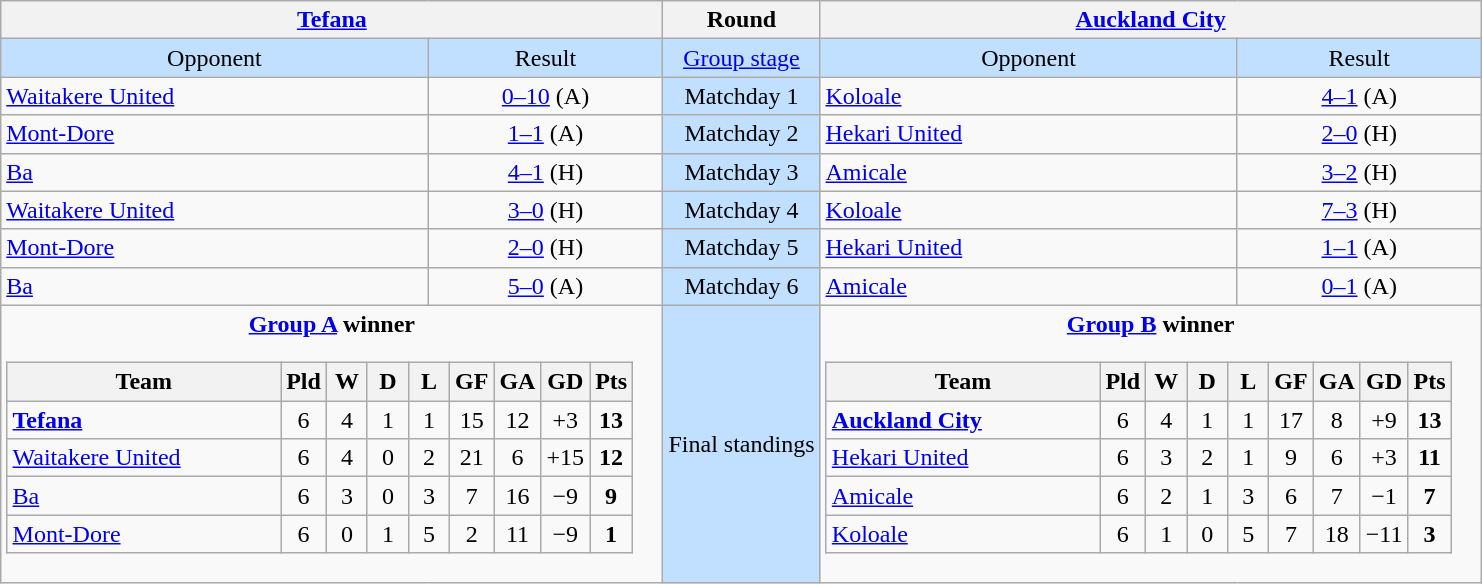<table class="wikitable" style="text-align: center;">
<tr>
<th colspan=2> <a href='#'>Tefana</a></th>
<th>Round</th>
<th colspan=2> <a href='#'>Auckland City</a></th>
</tr>
<tr bgcolor=#c1e0ff>
<td>Opponent</td>
<td>Result</td>
<td><a href='#'>Group stage</a></td>
<td>Opponent</td>
<td>Result</td>
</tr>
<tr>
<td align=left> <a href='#'>Waitakere United</a></td>
<td><a href='#'>0–10</a> (A)</td>
<td bgcolor=#c1e0ff>Matchday 1</td>
<td align=left> <a href='#'>Koloale</a></td>
<td><a href='#'>4–1</a> (A)</td>
</tr>
<tr>
<td align=left> <a href='#'>Mont-Dore</a></td>
<td><a href='#'>1–1</a> (A)</td>
<td bgcolor=#c1e0ff>Matchday 2</td>
<td align=left> <a href='#'>Hekari United</a></td>
<td><a href='#'>2–0</a> (H)</td>
</tr>
<tr>
<td align=left> <a href='#'>Ba</a></td>
<td><a href='#'>4–1</a> (H)</td>
<td bgcolor=#c1e0ff>Matchday 3</td>
<td align=left> <a href='#'>Amicale</a></td>
<td><a href='#'>3–2</a> (H)</td>
</tr>
<tr>
<td align=left> <a href='#'>Waitakere United</a></td>
<td><a href='#'>3–0</a> (H)</td>
<td bgcolor=#c1e0ff>Matchday 4</td>
<td align=left> <a href='#'>Koloale</a></td>
<td><a href='#'>7–3</a> (H)</td>
</tr>
<tr>
<td align=left> <a href='#'>Mont-Dore</a></td>
<td><a href='#'>2–0</a> (H)</td>
<td bgcolor=#c1e0ff>Matchday 5</td>
<td align=left> <a href='#'>Hekari United</a></td>
<td><a href='#'>1–1</a> (A)</td>
</tr>
<tr>
<td align=left> <a href='#'>Ba</a></td>
<td><a href='#'>5–0</a> (A)</td>
<td bgcolor=#c1e0ff>Matchday 6</td>
<td align=left> <a href='#'>Amicale</a></td>
<td><a href='#'>0–1</a> (A)</td>
</tr>
<tr>
<td colspan=2 align=center valign=top><strong><a href='#'>Group A</a> winner</strong><br><table class="wikitable" style="text-align: center;">
<tr>
<th width="175">Team</th>
<th width="20">Pld</th>
<th width="20">W</th>
<th width="20">D</th>
<th width="20">L</th>
<th width="20">GF</th>
<th width="20">GA</th>
<th width="20">GD</th>
<th width="20">Pts</th>
</tr>
<tr>
<td style="text-align:left;"> <strong><a href='#'>Tefana</a></strong></td>
<td>6</td>
<td>4</td>
<td>1</td>
<td>1</td>
<td>15</td>
<td>12</td>
<td>+3</td>
<td><strong>13</strong></td>
</tr>
<tr>
<td style="text-align:left;"> <a href='#'>Waitakere United</a></td>
<td>6</td>
<td>4</td>
<td>0</td>
<td>2</td>
<td>21</td>
<td>6</td>
<td>+15</td>
<td><strong>12</strong></td>
</tr>
<tr>
<td style="text-align:left;"> <a href='#'>Ba</a></td>
<td>6</td>
<td>3</td>
<td>0</td>
<td>3</td>
<td>7</td>
<td>16</td>
<td>−9</td>
<td><strong>9</strong></td>
</tr>
<tr>
<td style="text-align:left;"> <a href='#'>Mont-Dore</a></td>
<td>6</td>
<td>0</td>
<td>1</td>
<td>5</td>
<td>2</td>
<td>11</td>
<td>−9</td>
<td><strong>1</strong></td>
</tr>
</table>
</td>
<td bgcolor=#c1e0ff>Final standings</td>
<td colspan=2 align=center valign=top><strong><a href='#'>Group B</a> winner</strong><br><table class="wikitable" style="text-align: center;">
<tr>
<th width="175">Team</th>
<th width="20">Pld</th>
<th width="20">W</th>
<th width="20">D</th>
<th width="20">L</th>
<th width="20">GF</th>
<th width="20">GA</th>
<th width="20">GD</th>
<th width="20">Pts</th>
</tr>
<tr>
<td style="text-align:left;"> <strong><a href='#'>Auckland City</a></strong></td>
<td>6</td>
<td>4</td>
<td>1</td>
<td>1</td>
<td>17</td>
<td>8</td>
<td>+9</td>
<td><strong>13</strong></td>
</tr>
<tr>
<td style="text-align:left;"> <a href='#'>Hekari United</a></td>
<td>6</td>
<td>3</td>
<td>2</td>
<td>1</td>
<td>9</td>
<td>6</td>
<td>+3</td>
<td><strong>11</strong></td>
</tr>
<tr>
<td style="text-align:left;"> <a href='#'>Amicale</a></td>
<td>6</td>
<td>2</td>
<td>1</td>
<td>3</td>
<td>6</td>
<td>7</td>
<td>−1</td>
<td><strong>7</strong></td>
</tr>
<tr>
<td style="text-align:left;"> <a href='#'>Koloale</a></td>
<td>6</td>
<td>1</td>
<td>0</td>
<td>5</td>
<td>7</td>
<td>18</td>
<td>−11</td>
<td><strong>3</strong></td>
</tr>
</table>
</td>
</tr>
</table>
